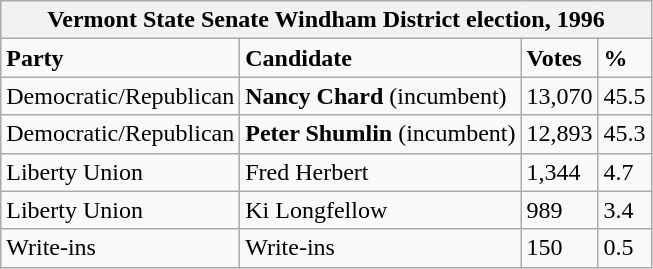<table class="wikitable">
<tr>
<th colspan="4">Vermont State Senate Windham District election, 1996</th>
</tr>
<tr>
<td><strong>Party</strong></td>
<td><strong>Candidate</strong></td>
<td><strong>Votes</strong></td>
<td><strong>%</strong></td>
</tr>
<tr>
<td>Democratic/Republican</td>
<td><strong>Nancy Chard</strong> (incumbent)</td>
<td>13,070</td>
<td>45.5</td>
</tr>
<tr>
<td>Democratic/Republican</td>
<td><strong>Peter Shumlin</strong> (incumbent)</td>
<td>12,893</td>
<td>45.3</td>
</tr>
<tr>
<td>Liberty Union</td>
<td>Fred Herbert</td>
<td>1,344</td>
<td>4.7</td>
</tr>
<tr>
<td>Liberty Union</td>
<td>Ki Longfellow</td>
<td>989</td>
<td>3.4</td>
</tr>
<tr>
<td>Write-ins</td>
<td>Write-ins</td>
<td>150</td>
<td>0.5</td>
</tr>
</table>
